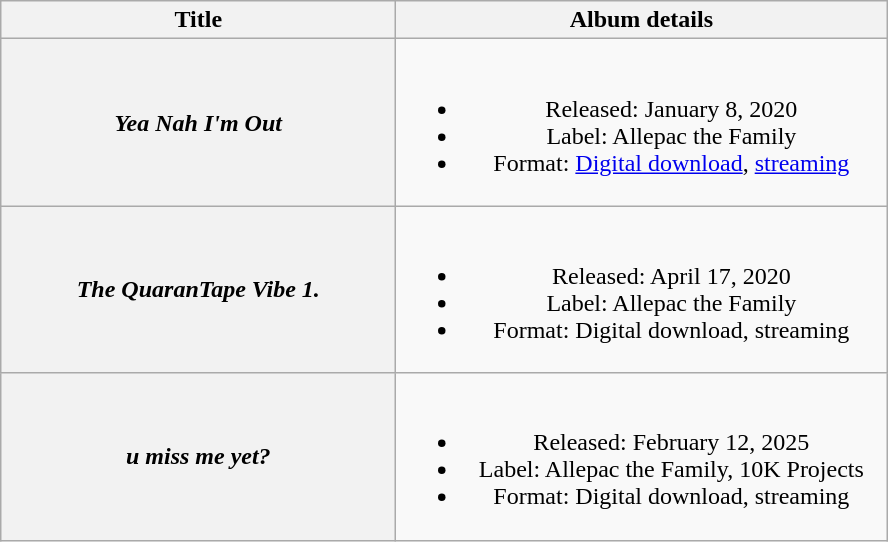<table class="wikitable plainrowheaders" style="text-align:center;">
<tr>
<th scope="col" rowspan="1" style="width:16em;">Title</th>
<th scope="col" rowspan="1" style="width:20em;">Album details</th>
</tr>
<tr>
<th scope="row"><em>Yea Nah I'm Out</em></th>
<td><br><ul><li>Released: January 8, 2020</li><li>Label: Allepac the Family</li><li>Format: <a href='#'>Digital download</a>, <a href='#'>streaming</a></li></ul></td>
</tr>
<tr>
<th scope="row"><em>The QuaranTape Vibe 1.</em></th>
<td><br><ul><li>Released: April 17, 2020</li><li>Label: Allepac the Family</li><li>Format: Digital download, streaming</li></ul></td>
</tr>
<tr>
<th scope="row"><em>u miss me yet?</em></th>
<td><br><ul><li>Released: February 12, 2025</li><li>Label: Allepac the Family, 10K Projects</li><li>Format: Digital download, streaming</li></ul></td>
</tr>
</table>
